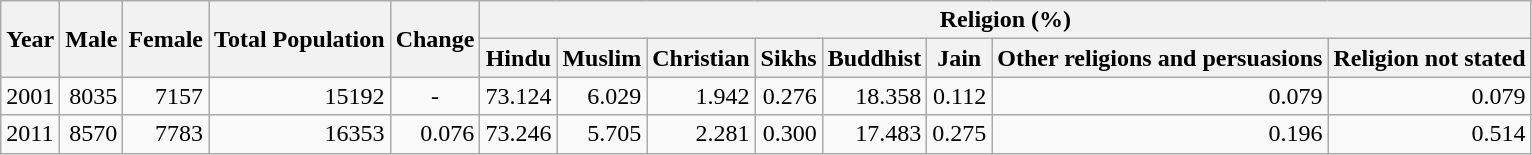<table class="wikitable">
<tr>
<th rowspan="2">Year</th>
<th rowspan="2">Male</th>
<th rowspan="2">Female</th>
<th rowspan="2">Total Population</th>
<th rowspan="2">Change</th>
<th colspan="8">Religion (%)</th>
</tr>
<tr>
<th>Hindu</th>
<th>Muslim</th>
<th>Christian</th>
<th>Sikhs</th>
<th>Buddhist</th>
<th>Jain</th>
<th>Other religions and persuasions</th>
<th>Religion not stated</th>
</tr>
<tr>
<td>2001</td>
<td style="text-align:right;">8035</td>
<td style="text-align:right;">7157</td>
<td style="text-align:right;">15192</td>
<td style="text-align:center;">-</td>
<td style="text-align:right;">73.124</td>
<td style="text-align:right;">6.029</td>
<td style="text-align:right;">1.942</td>
<td style="text-align:right;">0.276</td>
<td style="text-align:right;">18.358</td>
<td style="text-align:right;">0.112</td>
<td style="text-align:right;">0.079</td>
<td style="text-align:right;">0.079</td>
</tr>
<tr>
<td>2011</td>
<td style="text-align:right;">8570</td>
<td style="text-align:right;">7783</td>
<td style="text-align:right;">16353</td>
<td style="text-align:right;">0.076</td>
<td style="text-align:right;">73.246</td>
<td style="text-align:right;">5.705</td>
<td style="text-align:right;">2.281</td>
<td style="text-align:right;">0.300</td>
<td style="text-align:right;">17.483</td>
<td style="text-align:right;">0.275</td>
<td style="text-align:right;">0.196</td>
<td style="text-align:right;">0.514</td>
</tr>
</table>
